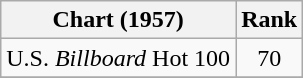<table class="wikitable">
<tr>
<th>Chart (1957)</th>
<th style="text-align:center;">Rank</th>
</tr>
<tr>
<td>U.S. <em>Billboard</em> Hot 100</td>
<td style="text-align:center;">70</td>
</tr>
<tr>
</tr>
</table>
